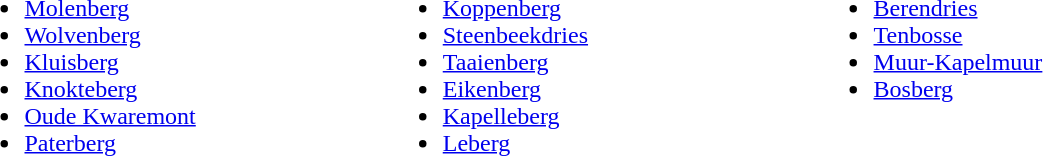<table width=67%>
<tr>
<td valign=top align=left width=33%><br><ul><li><a href='#'>Molenberg</a></li><li><a href='#'>Wolvenberg</a></li><li><a href='#'>Kluisberg</a></li><li><a href='#'>Knokteberg</a></li><li><a href='#'>Oude Kwaremont</a></li><li><a href='#'>Paterberg</a></li></ul></td>
<td valign=top align=left width=34%><br><ul><li><a href='#'>Koppenberg</a></li><li><a href='#'>Steenbeekdries</a></li><li><a href='#'>Taaienberg</a></li><li><a href='#'>Eikenberg</a></li><li><a href='#'>Kapelleberg</a></li><li><a href='#'>Leberg</a></li></ul></td>
<td valign=top align=left width=33%><br><ul><li><a href='#'>Berendries</a></li><li><a href='#'>Tenbosse</a></li><li><a href='#'>Muur-Kapelmuur</a></li><li><a href='#'>Bosberg</a></li></ul></td>
</tr>
</table>
